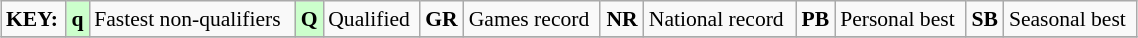<table class="wikitable" style="margin:0.5em auto; font-size:90%;position:relative;" width=60%>
<tr>
<td><strong>KEY:</strong></td>
<td bgcolor=ccffcc align=center><strong>q</strong></td>
<td>Fastest non-qualifiers</td>
<td bgcolor=ccffcc align=center><strong>Q</strong></td>
<td>Qualified</td>
<td align=center><strong>GR</strong></td>
<td>Games record</td>
<td align=center><strong>NR</strong></td>
<td>National record</td>
<td align=center><strong>PB</strong></td>
<td>Personal best</td>
<td align=center><strong>SB</strong></td>
<td>Seasonal best</td>
</tr>
<tr>
</tr>
</table>
